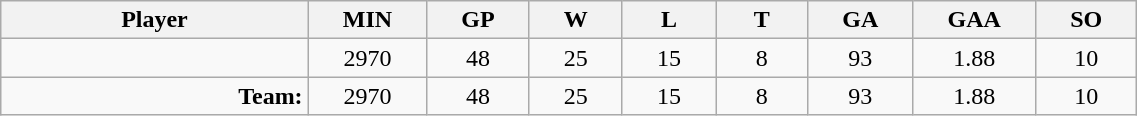<table class="wikitable sortable" width="60%">
<tr>
<th bgcolor="#DDDDFF" width="10%">Player</th>
<th width="3%" bgcolor="#DDDDFF" title="Minutes played">MIN</th>
<th width="3%" bgcolor="#DDDDFF" title="Games played in">GP</th>
<th width="3%" bgcolor="#DDDDFF" title="Wins">W</th>
<th width="3%" bgcolor="#DDDDFF"title="Losses">L</th>
<th width="3%" bgcolor="#DDDDFF" title="Ties">T</th>
<th width="3%" bgcolor="#DDDDFF" title="Goals against">GA</th>
<th width="3%" bgcolor="#DDDDFF" title="Goals against average">GAA</th>
<th width="3%" bgcolor="#DDDDFF"title="Shut-outs">SO</th>
</tr>
<tr align="center">
<td align="right"></td>
<td>2970</td>
<td>48</td>
<td>25</td>
<td>15</td>
<td>8</td>
<td>93</td>
<td>1.88</td>
<td>10</td>
</tr>
<tr align="center">
<td align="right"><strong>Team:</strong></td>
<td>2970</td>
<td>48</td>
<td>25</td>
<td>15</td>
<td>8</td>
<td>93</td>
<td>1.88</td>
<td>10</td>
</tr>
</table>
